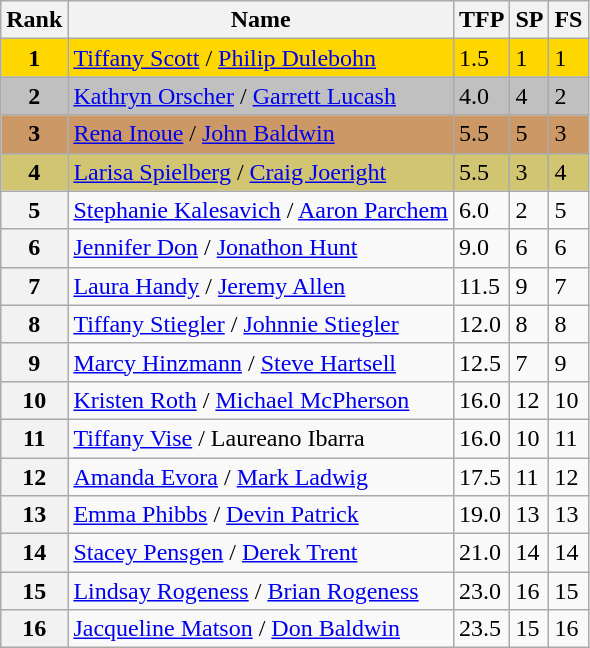<table class="wikitable">
<tr>
<th>Rank</th>
<th>Name</th>
<th>TFP</th>
<th>SP</th>
<th>FS</th>
</tr>
<tr bgcolor="gold">
<td align="center"><strong>1</strong></td>
<td><a href='#'>Tiffany Scott</a> / <a href='#'>Philip Dulebohn</a></td>
<td>1.5</td>
<td>1</td>
<td>1</td>
</tr>
<tr bgcolor="silver">
<td align="center"><strong>2</strong></td>
<td><a href='#'>Kathryn Orscher</a> / <a href='#'>Garrett Lucash</a></td>
<td>4.0</td>
<td>4</td>
<td>2</td>
</tr>
<tr bgcolor="cc9966">
<td align="center"><strong>3</strong></td>
<td><a href='#'>Rena Inoue</a> / <a href='#'>John Baldwin</a></td>
<td>5.5</td>
<td>5</td>
<td>3</td>
</tr>
<tr bgcolor="#d1c571">
<td align="center"><strong>4</strong></td>
<td><a href='#'>Larisa Spielberg</a> / <a href='#'>Craig Joeright</a></td>
<td>5.5</td>
<td>3</td>
<td>4</td>
</tr>
<tr>
<th>5</th>
<td><a href='#'>Stephanie Kalesavich</a> / <a href='#'>Aaron Parchem</a></td>
<td>6.0</td>
<td>2</td>
<td>5</td>
</tr>
<tr>
<th>6</th>
<td><a href='#'>Jennifer Don</a> / <a href='#'>Jonathon Hunt</a></td>
<td>9.0</td>
<td>6</td>
<td>6</td>
</tr>
<tr>
<th>7</th>
<td><a href='#'>Laura Handy</a> / <a href='#'>Jeremy Allen</a></td>
<td>11.5</td>
<td>9</td>
<td>7</td>
</tr>
<tr>
<th>8</th>
<td><a href='#'>Tiffany Stiegler</a> / <a href='#'>Johnnie Stiegler</a></td>
<td>12.0</td>
<td>8</td>
<td>8</td>
</tr>
<tr>
<th>9</th>
<td><a href='#'>Marcy Hinzmann</a> / <a href='#'>Steve Hartsell</a></td>
<td>12.5</td>
<td>7</td>
<td>9</td>
</tr>
<tr>
<th>10</th>
<td><a href='#'>Kristen Roth</a> / <a href='#'>Michael McPherson</a></td>
<td>16.0</td>
<td>12</td>
<td>10</td>
</tr>
<tr>
<th>11</th>
<td><a href='#'>Tiffany Vise</a> / Laureano Ibarra</td>
<td>16.0</td>
<td>10</td>
<td>11</td>
</tr>
<tr>
<th>12</th>
<td><a href='#'>Amanda Evora</a> / <a href='#'>Mark Ladwig</a></td>
<td>17.5</td>
<td>11</td>
<td>12</td>
</tr>
<tr>
<th>13</th>
<td><a href='#'>Emma Phibbs</a> / <a href='#'>Devin Patrick</a></td>
<td>19.0</td>
<td>13</td>
<td>13</td>
</tr>
<tr>
<th>14</th>
<td><a href='#'>Stacey Pensgen</a> / <a href='#'>Derek Trent</a></td>
<td>21.0</td>
<td>14</td>
<td>14</td>
</tr>
<tr>
<th>15</th>
<td><a href='#'>Lindsay Rogeness</a> / <a href='#'>Brian Rogeness</a></td>
<td>23.0</td>
<td>16</td>
<td>15</td>
</tr>
<tr>
<th>16</th>
<td><a href='#'>Jacqueline Matson</a> / <a href='#'>Don Baldwin</a></td>
<td>23.5</td>
<td>15</td>
<td>16</td>
</tr>
</table>
